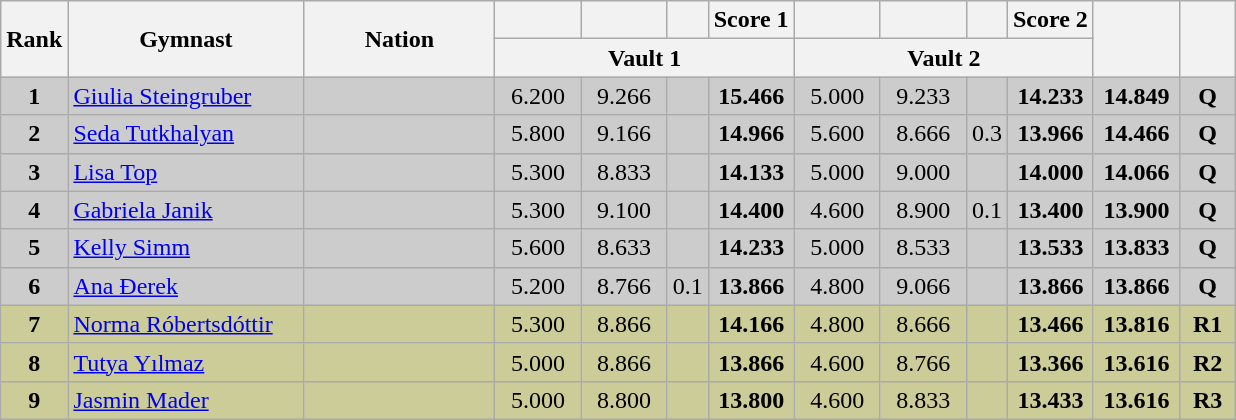<table class="wikitable sortable" style="text-align:center; font-size:100%">
<tr>
<th rowspan=2 style="width:15px;">Rank</th>
<th rowspan=2 style="width:150px;">Gymnast</th>
<th rowspan=2 style="width:120px;">Nation</th>
<th colspan=1 style="width:50px;"></th>
<th colspan=1 style="width:50px;"></th>
<th colspan=1 style="width:20px;"></th>
<th colspan=1 style="width:50px;">Score 1</th>
<th colspan=1 style="width:50px;"></th>
<th colspan=1 style="width:50px;"></th>
<th colspan=1 style="width:20px;"></th>
<th colspan=1 style="width:50px;">Score 2</th>
<th rowspan=2 style="width:50px;"></th>
<th rowspan=2 style="width:30px;"></th>
</tr>
<tr>
<th colspan=4>Vault 1</th>
<th colspan=4>Vault 2</th>
</tr>
<tr style="background:#cccccc;">
<td scope=row style="text-align:center"><strong>1</strong></td>
<td align=left><a href='#'>Giulia Steingruber</a></td>
<td style="text-align:left;"><small></small></td>
<td>6.200</td>
<td>9.266</td>
<td></td>
<td><strong>15.466</strong></td>
<td>5.000</td>
<td>9.233</td>
<td></td>
<td><strong>14.233</strong></td>
<td><strong>14.849</strong></td>
<td><strong>Q</strong></td>
</tr>
<tr style="background:#cccccc;">
<td scope=row style="text-align:center"><strong>2</strong></td>
<td align=left><a href='#'>Seda Tutkhalyan</a></td>
<td style="text-align:left;"><small></small></td>
<td>5.800</td>
<td>9.166</td>
<td></td>
<td><strong>14.966</strong></td>
<td>5.600</td>
<td>8.666</td>
<td>0.3</td>
<td><strong>13.966</strong></td>
<td><strong>14.466</strong></td>
<td><strong>Q</strong></td>
</tr>
<tr style="background:#cccccc;">
<td scope=row style="text-align:center"><strong>3</strong></td>
<td align=left><a href='#'>Lisa Top</a></td>
<td style="text-align:left;"><small></small></td>
<td>5.300</td>
<td>8.833</td>
<td></td>
<td><strong>14.133</strong></td>
<td>5.000</td>
<td>9.000</td>
<td></td>
<td><strong>14.000</strong></td>
<td><strong>14.066</strong></td>
<td><strong>Q</strong></td>
</tr>
<tr style="background:#cccccc;">
<td scope=row style="text-align:center"><strong>4</strong></td>
<td align=left><a href='#'>Gabriela Janik</a></td>
<td style="text-align:left;"><small></small></td>
<td>5.300</td>
<td>9.100</td>
<td></td>
<td><strong>14.400</strong></td>
<td>4.600</td>
<td>8.900</td>
<td>0.1</td>
<td><strong>13.400</strong></td>
<td><strong>13.900</strong></td>
<td><strong>Q</strong></td>
</tr>
<tr style="background:#cccccc;">
<td scope=row style="text-align:center"><strong>5</strong></td>
<td align=left><a href='#'>Kelly Simm</a></td>
<td style="text-align:left;"><small></small></td>
<td>5.600</td>
<td>8.633</td>
<td></td>
<td><strong>14.233</strong></td>
<td>5.000</td>
<td>8.533</td>
<td></td>
<td><strong>13.533</strong></td>
<td><strong>13.833</strong></td>
<td><strong>Q</strong></td>
</tr>
<tr style="background:#cccccc;">
<td scope=row style="text-align:center"><strong>6</strong></td>
<td align=left><a href='#'>Ana Đerek</a></td>
<td style="text-align:left;"><small></small></td>
<td>5.200</td>
<td>8.766</td>
<td>0.1</td>
<td><strong>13.866</strong></td>
<td>4.800</td>
<td>9.066</td>
<td></td>
<td><strong>13.866</strong></td>
<td><strong>13.866</strong></td>
<td><strong>Q</strong></td>
</tr>
<tr style="background:#CCCC99;">
<td scope=row style="text-align:center"><strong>7</strong></td>
<td align=left><a href='#'>Norma Róbertsdóttir</a></td>
<td style="text-align:left;"><small></small></td>
<td>5.300</td>
<td>8.866</td>
<td></td>
<td><strong>14.166</strong></td>
<td>4.800</td>
<td>8.666</td>
<td></td>
<td><strong>13.466</strong></td>
<td><strong>13.816</strong></td>
<td><strong>R1</strong></td>
</tr>
<tr style="background:#CCCC99;">
<td scope=row style="text-align:center"><strong>8</strong></td>
<td align=left><a href='#'>Tutya Yılmaz</a></td>
<td style="text-align:left;"><small></small></td>
<td>5.000</td>
<td>8.866</td>
<td></td>
<td><strong>13.866</strong></td>
<td>4.600</td>
<td>8.766</td>
<td></td>
<td><strong>13.366</strong></td>
<td><strong>13.616</strong></td>
<td><strong>R2</strong></td>
</tr>
<tr style="background:#CCCC99;">
<td scope=row style="text-align:center"><strong>9</strong></td>
<td align=left><a href='#'>Jasmin Mader</a></td>
<td style="text-align:left;"><small></small></td>
<td>5.000</td>
<td>8.800</td>
<td></td>
<td><strong>13.800</strong></td>
<td>4.600</td>
<td>8.833</td>
<td></td>
<td><strong>13.433</strong></td>
<td><strong>13.616</strong></td>
<td><strong>R3</strong></td>
</tr>
</table>
